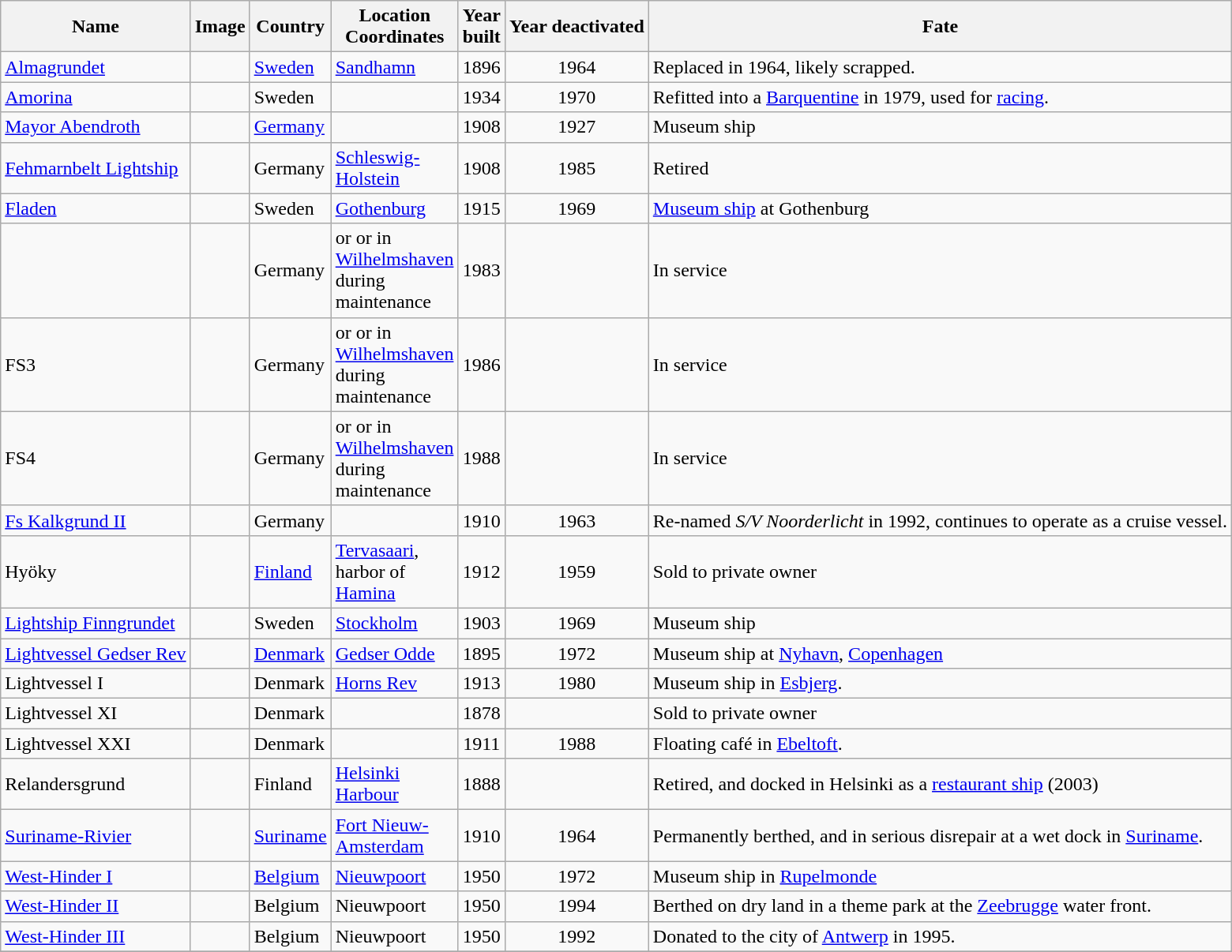<table class="wikitable sortable">
<tr>
<th>Name</th>
<th scope="col" class="unsortable">Image</th>
<th>Country</th>
<th width="100">Location<br>Coordinates</th>
<th>Year<br>built</th>
<th>Year deactivated</th>
<th>Fate</th>
</tr>
<tr>
<td><a href='#'>Almagrundet</a></td>
<td></td>
<td><a href='#'>Sweden</a></td>
<td><a href='#'>Sandhamn</a><br></td>
<td style="text-align: center;">1896</td>
<td style="text-align: center;">1964</td>
<td>Replaced in 1964, likely scrapped.</td>
</tr>
<tr>
<td><a href='#'>Amorina</a></td>
<td></td>
<td>Sweden</td>
<td></td>
<td style="text-align: center;">1934</td>
<td style="text-align: center;">1970</td>
<td>Refitted into a <a href='#'>Barquentine</a> in 1979, used for <a href='#'>racing</a>.</td>
</tr>
<tr>
<td><a href='#'>Mayor Abendroth</a></td>
<td></td>
<td><a href='#'>Germany</a></td>
<td></td>
<td style="text-align: center;">1908</td>
<td style="text-align: center;">1927</td>
<td>Museum ship</td>
</tr>
<tr>
<td><a href='#'>Fehmarnbelt Lightship</a></td>
<td></td>
<td>Germany</td>
<td><a href='#'>Schleswig-Holstein</a></td>
<td style="text-align: center;">1908</td>
<td style="text-align: center;">1985</td>
<td>Retired</td>
</tr>
<tr>
<td><a href='#'>Fladen</a></td>
<td></td>
<td>Sweden</td>
<td><a href='#'>Gothenburg</a><br></td>
<td style="text-align: center;">1915</td>
<td style="text-align: center;">1969</td>
<td><a href='#'>Museum ship</a> at Gothenburg</td>
</tr>
<tr>
<td></td>
<td></td>
<td>Germany</td>
<td> or  or in <a href='#'>Wilhelmshaven</a> during maintenance</td>
<td style="text-align: center;">1983</td>
<td></td>
<td>In service</td>
</tr>
<tr>
<td>FS3</td>
<td></td>
<td>Germany</td>
<td> or  or in <a href='#'>Wilhelmshaven</a> during maintenance</td>
<td style="text-align: center;">1986</td>
<td></td>
<td>In service</td>
</tr>
<tr>
<td>FS4</td>
<td></td>
<td>Germany</td>
<td> or  or in <a href='#'>Wilhelmshaven</a> during maintenance</td>
<td style="text-align: center;">1988</td>
<td></td>
<td>In service</td>
</tr>
<tr>
<td><a href='#'>Fs Kalkgrund II</a></td>
<td></td>
<td>Germany</td>
<td></td>
<td style="text-align: center;">1910</td>
<td style="text-align: center;">1963</td>
<td>Re-named <em>S/V Noorderlicht</em> in 1992, continues to operate as a cruise vessel.</td>
</tr>
<tr>
<td>Hyöky</td>
<td></td>
<td><a href='#'>Finland</a></td>
<td><a href='#'>Tervasaari</a>, harbor of <a href='#'>Hamina</a></td>
<td style="text-align: center;">1912</td>
<td style="text-align: center;">1959</td>
<td>Sold to private owner</td>
</tr>
<tr>
<td><a href='#'>Lightship Finngrundet</a></td>
<td></td>
<td>Sweden</td>
<td><a href='#'>Stockholm</a><br></td>
<td style="text-align: center;">1903</td>
<td style="text-align: center;">1969</td>
<td>Museum ship</td>
</tr>
<tr>
<td><a href='#'>Lightvessel Gedser Rev</a></td>
<td></td>
<td><a href='#'>Denmark</a></td>
<td><a href='#'>Gedser Odde</a><br></td>
<td style="text-align: center;">1895</td>
<td style="text-align: center;">1972</td>
<td>Museum ship at <a href='#'>Nyhavn</a>, <a href='#'>Copenhagen</a></td>
</tr>
<tr>
<td>Lightvessel I</td>
<td></td>
<td>Denmark</td>
<td><a href='#'>Horns Rev</a></td>
<td style="text-align: center;">1913</td>
<td style="text-align: center;">1980</td>
<td>Museum ship in <a href='#'>Esbjerg</a>.</td>
</tr>
<tr>
<td>Lightvessel XI</td>
<td></td>
<td>Denmark</td>
<td></td>
<td style="text-align: center;">1878</td>
<td></td>
<td>Sold to private owner</td>
</tr>
<tr>
<td>Lightvessel XXI</td>
<td></td>
<td>Denmark</td>
<td></td>
<td style="text-align: center;">1911</td>
<td style="text-align: center;">1988</td>
<td>Floating café in <a href='#'>Ebeltoft</a>.</td>
</tr>
<tr>
<td>Relandersgrund</td>
<td></td>
<td>Finland</td>
<td><a href='#'>Helsinki Harbour</a></td>
<td style="text-align: center;">1888</td>
<td></td>
<td>Retired, and docked in Helsinki as a <a href='#'>restaurant ship</a> (2003)</td>
</tr>
<tr>
<td><a href='#'>Suriname-Rivier</a></td>
<td></td>
<td><a href='#'>Suriname</a></td>
<td><a href='#'>Fort Nieuw-Amsterdam</a></td>
<td style="text-align: center;">1910</td>
<td style="text-align: center;">1964</td>
<td>Permanently berthed, and in serious disrepair at a wet dock in <a href='#'>Suriname</a>.</td>
</tr>
<tr>
<td><a href='#'>West-Hinder I</a></td>
<td></td>
<td><a href='#'>Belgium</a></td>
<td><a href='#'>Nieuwpoort</a><br></td>
<td style="text-align: center;">1950</td>
<td style="text-align: center;">1972</td>
<td>Museum ship in <a href='#'>Rupelmonde</a></td>
</tr>
<tr>
<td><a href='#'>West-Hinder II</a></td>
<td></td>
<td>Belgium</td>
<td>Nieuwpoort<br></td>
<td style="text-align: center;">1950</td>
<td style="text-align: center;">1994</td>
<td>Berthed on dry land in a theme park at the <a href='#'>Zeebrugge</a> water front.</td>
</tr>
<tr>
<td><a href='#'>West-Hinder III</a></td>
<td></td>
<td>Belgium</td>
<td>Nieuwpoort<br></td>
<td style="text-align: center;">1950</td>
<td style="text-align: center;">1992</td>
<td>Donated to the city of <a href='#'>Antwerp</a> in 1995.</td>
</tr>
<tr>
</tr>
</table>
